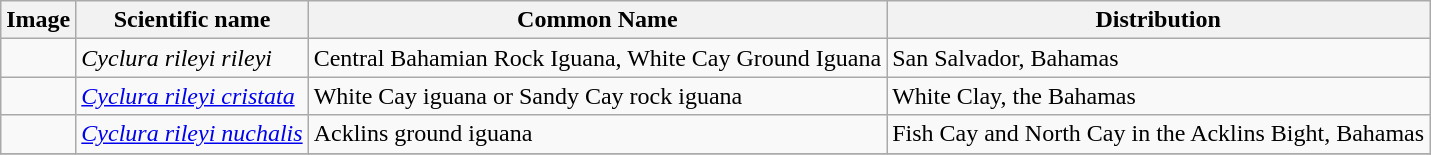<table class="wikitable">
<tr>
<th>Image</th>
<th>Scientific name</th>
<th>Common Name</th>
<th>Distribution</th>
</tr>
<tr>
<td></td>
<td><em>Cyclura rileyi rileyi</em></td>
<td>Central Bahamian Rock Iguana, White Cay Ground Iguana</td>
<td>San  Salvador,  Bahamas</td>
</tr>
<tr>
<td></td>
<td><em><a href='#'>Cyclura rileyi cristata</a></em></td>
<td>White Cay iguana or Sandy Cay rock iguana</td>
<td>White Clay, the Bahamas</td>
</tr>
<tr>
<td></td>
<td><em><a href='#'>Cyclura rileyi nuchalis</a></em></td>
<td>Acklins ground iguana</td>
<td>Fish Cay and North Cay in the Acklins Bight, Bahamas</td>
</tr>
<tr>
</tr>
</table>
